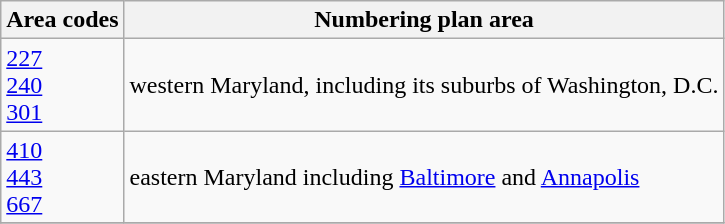<table class=wikitable>
<tr>
<th>Area codes</th>
<th>Numbering plan area</th>
</tr>
<tr>
<td><a href='#'>227<br>240<br>301</a></td>
<td>western Maryland, including its suburbs of Washington, D.C.</td>
</tr>
<tr>
<td><a href='#'>410<br>443<br>667</a></td>
<td>eastern Maryland including <a href='#'>Baltimore</a> and <a href='#'>Annapolis</a></td>
</tr>
<tr>
</tr>
</table>
